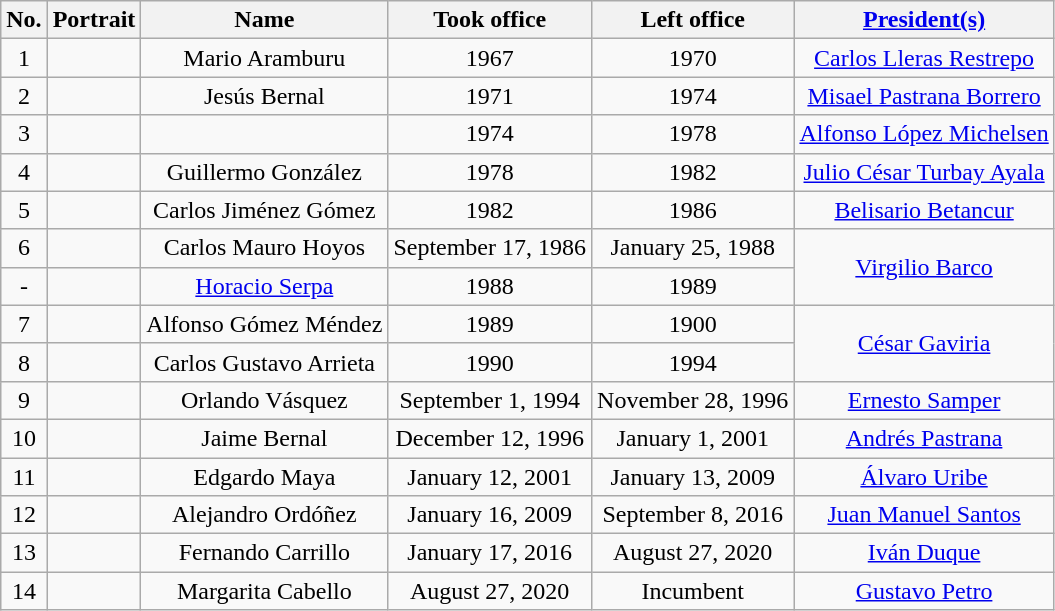<table class="wikitable mw-collapsible" style="clear:right; text-align:center">
<tr>
<th>No.</th>
<th>Portrait</th>
<th>Name</th>
<th>Took office</th>
<th>Left office</th>
<th colspan=2><a href='#'>President(s)</a></th>
</tr>
<tr>
<td>1</td>
<td></td>
<td>Mario Aramburu</td>
<td>1967</td>
<td>1970</td>
<td><a href='#'>Carlos Lleras Restrepo</a></td>
</tr>
<tr>
<td>2</td>
<td></td>
<td>Jesús Bernal</td>
<td>1971</td>
<td>1974</td>
<td><a href='#'>Misael Pastrana Borrero</a></td>
</tr>
<tr>
<td>3</td>
<td></td>
<td></td>
<td>1974</td>
<td>1978</td>
<td><a href='#'>Alfonso López Michelsen</a></td>
</tr>
<tr>
<td>4</td>
<td></td>
<td>Guillermo González</td>
<td>1978</td>
<td>1982</td>
<td><a href='#'>Julio César Turbay Ayala</a></td>
</tr>
<tr>
<td>5</td>
<td></td>
<td>Carlos Jiménez Gómez</td>
<td>1982</td>
<td>1986</td>
<td><a href='#'>Belisario Betancur</a></td>
</tr>
<tr>
<td>6</td>
<td></td>
<td>Carlos Mauro Hoyos</td>
<td>September 17, 1986</td>
<td>January 25, 1988</td>
<td rowspan="2"><a href='#'>Virgilio Barco</a></td>
</tr>
<tr>
<td>-</td>
<td></td>
<td><a href='#'>Horacio Serpa</a></td>
<td>1988</td>
<td>1989</td>
</tr>
<tr>
<td>7</td>
<td></td>
<td>Alfonso Gómez Méndez</td>
<td>1989</td>
<td>1900</td>
<td rowspan="2"><a href='#'>César Gaviria</a></td>
</tr>
<tr>
<td>8</td>
<td></td>
<td>Carlos Gustavo Arrieta</td>
<td>1990</td>
<td>1994</td>
</tr>
<tr>
<td>9</td>
<td></td>
<td>Orlando Vásquez</td>
<td>September 1, 1994</td>
<td>November 28, 1996</td>
<td><a href='#'>Ernesto Samper</a></td>
</tr>
<tr>
<td>10</td>
<td></td>
<td>Jaime Bernal</td>
<td>December 12, 1996</td>
<td>January 1, 2001</td>
<td><a href='#'>Andrés Pastrana</a></td>
</tr>
<tr>
<td>11</td>
<td></td>
<td>Edgardo Maya</td>
<td>January 12, 2001</td>
<td>January 13, 2009</td>
<td><a href='#'>Álvaro Uribe</a></td>
</tr>
<tr>
<td>12</td>
<td></td>
<td>Alejandro Ordóñez</td>
<td>January 16, 2009</td>
<td>September 8, 2016</td>
<td><a href='#'>Juan Manuel Santos</a></td>
</tr>
<tr>
<td>13</td>
<td></td>
<td>Fernando Carrillo</td>
<td>January 17, 2016</td>
<td>August 27, 2020</td>
<td><a href='#'>Iván Duque</a></td>
</tr>
<tr>
<td>14</td>
<td></td>
<td>Margarita Cabello</td>
<td>August 27, 2020</td>
<td>Incumbent</td>
<td><a href='#'>Gustavo Petro</a></td>
</tr>
</table>
